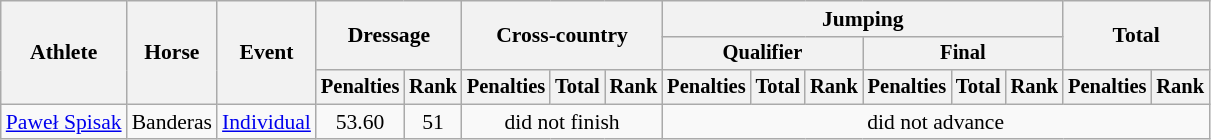<table class=wikitable style="font-size:90%">
<tr>
<th rowspan="3">Athlete</th>
<th rowspan="3">Horse</th>
<th rowspan="3">Event</th>
<th colspan="2" rowspan="2">Dressage</th>
<th colspan="3" rowspan="2">Cross-country</th>
<th colspan="6">Jumping</th>
<th colspan="2" rowspan="2">Total</th>
</tr>
<tr style="font-size:95%">
<th colspan="3">Qualifier</th>
<th colspan="3">Final</th>
</tr>
<tr style="font-size:95%">
<th>Penalties</th>
<th>Rank</th>
<th>Penalties</th>
<th>Total</th>
<th>Rank</th>
<th>Penalties</th>
<th>Total</th>
<th>Rank</th>
<th>Penalties</th>
<th>Total</th>
<th>Rank</th>
<th>Penalties</th>
<th>Rank</th>
</tr>
<tr align=center>
<td align=left><a href='#'>Paweł Spisak</a></td>
<td align=left>Banderas</td>
<td align=left><a href='#'>Individual</a></td>
<td>53.60</td>
<td>51</td>
<td colspan=3>did not finish</td>
<td colspan=8>did not advance</td>
</tr>
</table>
